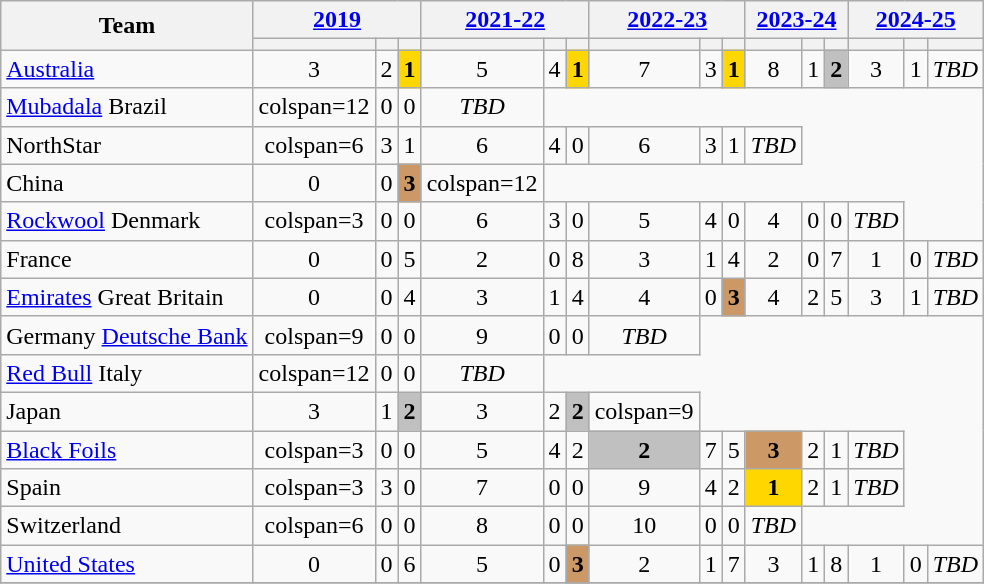<table class="wikitable sortable" style="text-align:center">
<tr>
<th rowspan="2">Team</th>
<th colspan="3"><a href='#'>2019</a></th>
<th colspan="3"><a href='#'>2021-22</a></th>
<th colspan="3"><a href='#'>2022-23</a></th>
<th colspan="3"><a href='#'>2023-24</a></th>
<th colspan="3"><a href='#'>2024-25</a></th>
</tr>
<tr>
<th></th>
<th></th>
<th></th>
<th></th>
<th></th>
<th></th>
<th></th>
<th></th>
<th></th>
<th></th>
<th></th>
<th></th>
<th></th>
<th></th>
<th></th>
</tr>
<tr>
<td align="left" nowrap=""> <a href='#'>Australia</a></td>
<td>3</td>
<td>2</td>
<td bgcolor="gold"><strong>1</strong></td>
<td>5</td>
<td>4</td>
<td bgcolor="gold"><strong>1</strong></td>
<td>7</td>
<td>3</td>
<td bgcolor="gold"><strong>1</strong></td>
<td>8</td>
<td>1</td>
<td bgcolor="silver"><strong>2</strong></td>
<td>3</td>
<td>1</td>
<td><em>TBD</em></td>
</tr>
<tr>
<td align="left" nowrap=""> <a href='#'>Mubadala</a> Brazil</td>
<td>colspan=12 </td>
<td>0</td>
<td>0</td>
<td><em>TBD</em></td>
</tr>
<tr>
<td align="left" nowrap=""> NorthStar</td>
<td>colspan=6 </td>
<td>3</td>
<td>1</td>
<td>6</td>
<td>4</td>
<td>0</td>
<td>6</td>
<td>3</td>
<td>1</td>
<td><em>TBD</em></td>
</tr>
<tr>
<td align="left" nowrap=""> China</td>
<td>0</td>
<td>0</td>
<td bgcolor="cc9966"><strong>3</strong></td>
<td>colspan=12 </td>
</tr>
<tr>
<td align="left" nowrap=""> <a href='#'>Rockwool</a> Denmark</td>
<td>colspan=3 </td>
<td>0</td>
<td>0</td>
<td>6</td>
<td>3</td>
<td>0</td>
<td>5</td>
<td>4</td>
<td>0</td>
<td>4</td>
<td>0</td>
<td>0</td>
<td><em>TBD</em></td>
</tr>
<tr>
<td align="left" nowrap=""> France</td>
<td>0</td>
<td>0</td>
<td>5</td>
<td>2</td>
<td>0</td>
<td>8</td>
<td>3</td>
<td>1</td>
<td>4</td>
<td>2</td>
<td>0</td>
<td>7</td>
<td>1</td>
<td>0</td>
<td><em>TBD</em></td>
</tr>
<tr>
<td align="left" nowrap=""> <a href='#'>Emirates</a> Great Britain</td>
<td>0</td>
<td>0</td>
<td>4</td>
<td>3</td>
<td>1</td>
<td>4</td>
<td>4</td>
<td>0</td>
<td bgcolor="cc9966"><strong>3</strong></td>
<td>4</td>
<td>2</td>
<td>5</td>
<td>3</td>
<td>1</td>
<td><em>TBD</em></td>
</tr>
<tr>
<td align="left" nowrap=""> Germany <a href='#'>Deutsche Bank</a></td>
<td>colspan=9 </td>
<td>0</td>
<td>0</td>
<td>9</td>
<td>0</td>
<td>0</td>
<td><em>TBD</em></td>
</tr>
<tr>
<td align="left" nowrap=""> <a href='#'>Red Bull</a> Italy</td>
<td>colspan=12 </td>
<td>0</td>
<td>0</td>
<td><em>TBD</em></td>
</tr>
<tr>
<td align="left" nowrap=""> Japan</td>
<td>3</td>
<td>1</td>
<td bgcolor="silver"><strong>2</strong></td>
<td>3</td>
<td>2</td>
<td bgcolor="silver"><strong>2</strong></td>
<td>colspan=9 </td>
</tr>
<tr>
<td align="left" nowrap=""> <a href='#'>Black Foils</a></td>
<td>colspan=3 </td>
<td>0</td>
<td>0</td>
<td>5</td>
<td>4</td>
<td>2</td>
<td bgcolor="silver"><strong>2</strong></td>
<td>7</td>
<td>5</td>
<td bgcolor="cc9966"><strong>3</strong></td>
<td>2</td>
<td>1</td>
<td><em>TBD</em></td>
</tr>
<tr>
<td align="left" nowrap=""> Spain</td>
<td>colspan=3 </td>
<td>3</td>
<td>0</td>
<td>7</td>
<td>0</td>
<td>0</td>
<td>9</td>
<td>4</td>
<td>2</td>
<td bgcolor="gold"><strong>1</strong></td>
<td>2</td>
<td>1</td>
<td><em>TBD</em></td>
</tr>
<tr>
<td align="left" nowrap=""> Switzerland</td>
<td>colspan=6 </td>
<td>0</td>
<td>0</td>
<td>8</td>
<td>0</td>
<td>0</td>
<td>10</td>
<td>0</td>
<td>0</td>
<td><em>TBD</em></td>
</tr>
<tr>
<td align="left" nowrap=""> <a href='#'>United States</a></td>
<td>0</td>
<td>0</td>
<td>6</td>
<td>5</td>
<td>0</td>
<td bgcolor="cc9966"><strong>3</strong></td>
<td>2</td>
<td>1</td>
<td>7</td>
<td>3</td>
<td>1</td>
<td>8</td>
<td>1</td>
<td>0</td>
<td><em>TBD</em></td>
</tr>
<tr>
</tr>
</table>
